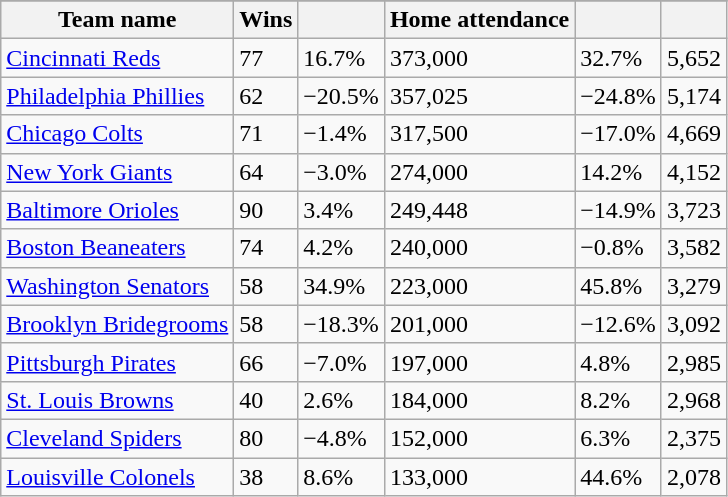<table class="wikitable sortable">
<tr style="text-align:center; font-size:larger;">
</tr>
<tr>
<th>Team name</th>
<th>Wins</th>
<th></th>
<th>Home attendance</th>
<th></th>
<th></th>
</tr>
<tr>
<td><a href='#'>Cincinnati Reds</a></td>
<td>77</td>
<td>16.7%</td>
<td>373,000</td>
<td>32.7%</td>
<td>5,652</td>
</tr>
<tr>
<td><a href='#'>Philadelphia Phillies</a></td>
<td>62</td>
<td>−20.5%</td>
<td>357,025</td>
<td>−24.8%</td>
<td>5,174</td>
</tr>
<tr>
<td><a href='#'>Chicago Colts</a></td>
<td>71</td>
<td>−1.4%</td>
<td>317,500</td>
<td>−17.0%</td>
<td>4,669</td>
</tr>
<tr>
<td><a href='#'>New York Giants</a></td>
<td>64</td>
<td>−3.0%</td>
<td>274,000</td>
<td>14.2%</td>
<td>4,152</td>
</tr>
<tr>
<td><a href='#'>Baltimore Orioles</a></td>
<td>90</td>
<td>3.4%</td>
<td>249,448</td>
<td>−14.9%</td>
<td>3,723</td>
</tr>
<tr>
<td><a href='#'>Boston Beaneaters</a></td>
<td>74</td>
<td>4.2%</td>
<td>240,000</td>
<td>−0.8%</td>
<td>3,582</td>
</tr>
<tr>
<td><a href='#'>Washington Senators</a></td>
<td>58</td>
<td>34.9%</td>
<td>223,000</td>
<td>45.8%</td>
<td>3,279</td>
</tr>
<tr>
<td><a href='#'>Brooklyn Bridegrooms</a></td>
<td>58</td>
<td>−18.3%</td>
<td>201,000</td>
<td>−12.6%</td>
<td>3,092</td>
</tr>
<tr>
<td><a href='#'>Pittsburgh Pirates</a></td>
<td>66</td>
<td>−7.0%</td>
<td>197,000</td>
<td>4.8%</td>
<td>2,985</td>
</tr>
<tr>
<td><a href='#'>St. Louis Browns</a></td>
<td>40</td>
<td>2.6%</td>
<td>184,000</td>
<td>8.2%</td>
<td>2,968</td>
</tr>
<tr>
<td><a href='#'>Cleveland Spiders</a></td>
<td>80</td>
<td>−4.8%</td>
<td>152,000</td>
<td>6.3%</td>
<td>2,375</td>
</tr>
<tr>
<td><a href='#'>Louisville Colonels</a></td>
<td>38</td>
<td>8.6%</td>
<td>133,000</td>
<td>44.6%</td>
<td>2,078</td>
</tr>
</table>
